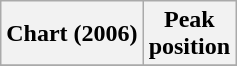<table class="wikitable plainrowheaders" st#le="text-align:center">
<tr>
<th scope="col">Chart (2006)</th>
<th scope="col">Peak<br>position</th>
</tr>
<tr>
</tr>
</table>
